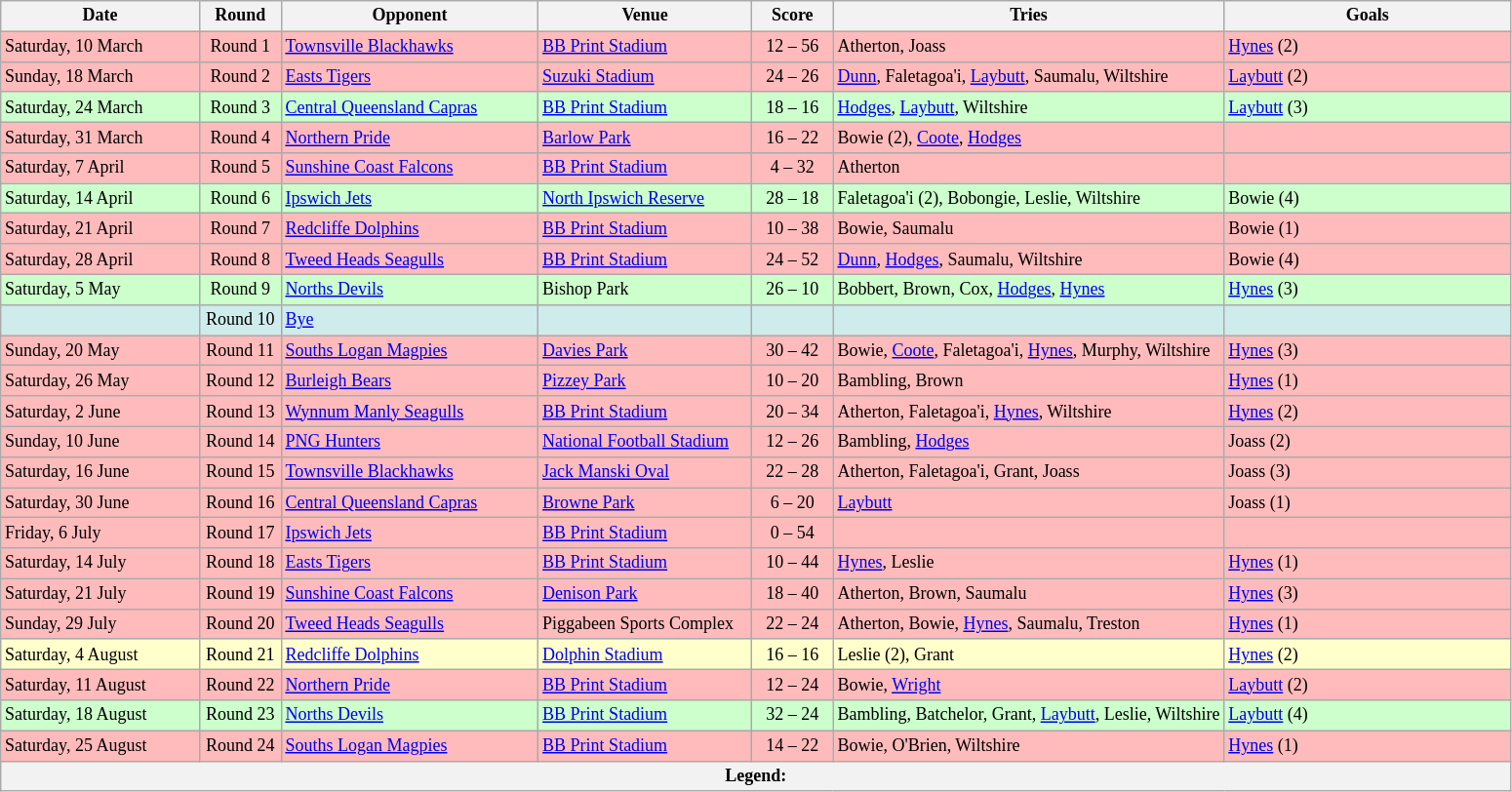<table class="wikitable" style="font-size:75%;">
<tr>
<th style="width:130px;">Date</th>
<th style="width:50px;">Round</th>
<th style="width:170px;">Opponent</th>
<th style="width:140px;">Venue</th>
<th style="width:50px;">Score</th>
<th style="width:300x;">Tries</th>
<th style="width:190px;">Goals</th>
</tr>
<tr style="background:#fbb;">
<td>Saturday, 10 March</td>
<td style="text-align:center;">Round 1</td>
<td> <a href='#'>Townsville Blackhawks</a></td>
<td><a href='#'>BB Print Stadium</a></td>
<td style="text-align:center;">12 – 56</td>
<td>Atherton, Joass</td>
<td><a href='#'>Hynes</a> (2)</td>
</tr>
<tr style="background:#fbb;">
<td>Sunday, 18 March</td>
<td style="text-align:center;">Round 2</td>
<td> <a href='#'>Easts Tigers</a></td>
<td><a href='#'>Suzuki Stadium</a></td>
<td style="text-align:center;">24 – 26</td>
<td><a href='#'>Dunn</a>, Faletagoa'i, <a href='#'>Laybutt</a>, Saumalu, Wiltshire</td>
<td><a href='#'>Laybutt</a> (2)</td>
</tr>
<tr style="background:#cfc;">
<td>Saturday, 24 March</td>
<td style="text-align:center;">Round 3</td>
<td> <a href='#'>Central Queensland Capras</a></td>
<td><a href='#'>BB Print Stadium</a></td>
<td style="text-align:center;">18 – 16</td>
<td><a href='#'>Hodges</a>, <a href='#'>Laybutt</a>, Wiltshire</td>
<td><a href='#'>Laybutt</a> (3)</td>
</tr>
<tr style="background:#fbb;">
<td>Saturday, 31 March</td>
<td style="text-align:center;">Round 4</td>
<td> <a href='#'>Northern Pride</a></td>
<td><a href='#'>Barlow Park</a></td>
<td style="text-align:center;">16 – 22</td>
<td>Bowie (2), <a href='#'>Coote</a>, <a href='#'>Hodges</a></td>
<td></td>
</tr>
<tr style="background:#fbb;">
<td>Saturday, 7 April</td>
<td style="text-align:center;">Round 5</td>
<td> <a href='#'>Sunshine Coast Falcons</a></td>
<td><a href='#'>BB Print Stadium</a></td>
<td style="text-align:center;">4 – 32</td>
<td>Atherton</td>
<td></td>
</tr>
<tr style="background:#cfc;">
<td>Saturday, 14 April</td>
<td style="text-align:center;">Round 6</td>
<td> <a href='#'>Ipswich Jets</a></td>
<td><a href='#'>North Ipswich Reserve</a></td>
<td style="text-align:center;">28 – 18</td>
<td>Faletagoa'i (2), Bobongie, Leslie, Wiltshire</td>
<td>Bowie (4)</td>
</tr>
<tr style="background:#fbb;">
<td>Saturday, 21 April</td>
<td style="text-align:center;">Round 7</td>
<td> <a href='#'>Redcliffe Dolphins</a></td>
<td><a href='#'>BB Print Stadium</a></td>
<td style="text-align:center;">10 – 38</td>
<td>Bowie, Saumalu</td>
<td>Bowie (1)</td>
</tr>
<tr style="background:#fbb;">
<td>Saturday, 28 April</td>
<td style="text-align:center;">Round 8</td>
<td> <a href='#'>Tweed Heads Seagulls</a></td>
<td><a href='#'>BB Print Stadium</a></td>
<td style="text-align:center;">24 – 52</td>
<td><a href='#'>Dunn</a>, <a href='#'>Hodges</a>, Saumalu, Wiltshire</td>
<td>Bowie (4)</td>
</tr>
<tr style="background:#cfc;">
<td>Saturday, 5 May</td>
<td style="text-align:center;">Round 9</td>
<td> <a href='#'>Norths Devils</a></td>
<td>Bishop Park</td>
<td style="text-align:center;">26 – 10</td>
<td>Bobbert, Brown, Cox, <a href='#'>Hodges</a>, <a href='#'>Hynes</a></td>
<td><a href='#'>Hynes</a> (3)</td>
</tr>
<tr style="background:#cfecec;">
<td></td>
<td style="text-align:center;">Round 10</td>
<td><a href='#'>Bye</a></td>
<td></td>
<td></td>
<td></td>
<td></td>
</tr>
<tr style="background:#fbb;">
<td>Sunday, 20 May</td>
<td style="text-align:center;">Round 11</td>
<td> <a href='#'>Souths Logan Magpies</a></td>
<td><a href='#'>Davies Park</a></td>
<td style="text-align:center;">30 – 42</td>
<td>Bowie, <a href='#'>Coote</a>, Faletagoa'i, <a href='#'>Hynes</a>, Murphy, Wiltshire</td>
<td><a href='#'>Hynes</a> (3)</td>
</tr>
<tr style="background:#fbb;">
<td>Saturday, 26 May</td>
<td style="text-align:center;">Round 12</td>
<td> <a href='#'>Burleigh Bears</a></td>
<td><a href='#'>Pizzey Park</a></td>
<td style="text-align:center;">10 – 20</td>
<td>Bambling, Brown</td>
<td><a href='#'>Hynes</a> (1)</td>
</tr>
<tr style="background:#fbb;">
<td>Saturday, 2 June</td>
<td style="text-align:center;">Round 13</td>
<td> <a href='#'>Wynnum Manly Seagulls</a></td>
<td><a href='#'>BB Print Stadium</a></td>
<td style="text-align:center;">20 – 34</td>
<td>Atherton, Faletagoa'i, <a href='#'>Hynes</a>, Wiltshire</td>
<td><a href='#'>Hynes</a> (2)</td>
</tr>
<tr style="background:#fbb;">
<td>Sunday, 10 June</td>
<td style="text-align:center;">Round 14</td>
<td> <a href='#'>PNG Hunters</a></td>
<td><a href='#'>National Football Stadium</a></td>
<td style="text-align:center;">12 – 26</td>
<td>Bambling, <a href='#'>Hodges</a></td>
<td>Joass (2)</td>
</tr>
<tr style="background:#fbb;">
<td>Saturday, 16 June</td>
<td style="text-align:center;">Round 15</td>
<td> <a href='#'>Townsville Blackhawks</a></td>
<td><a href='#'>Jack Manski Oval</a></td>
<td style="text-align:center;">22 – 28</td>
<td>Atherton, Faletagoa'i, Grant, Joass</td>
<td>Joass (3)</td>
</tr>
<tr style="background:#fbb;">
<td>Saturday, 30 June</td>
<td style="text-align:center;">Round 16</td>
<td> <a href='#'>Central Queensland Capras</a></td>
<td><a href='#'>Browne Park</a></td>
<td style="text-align:center;">6 – 20</td>
<td><a href='#'>Laybutt</a></td>
<td>Joass (1)</td>
</tr>
<tr style="background:#fbb;">
<td>Friday, 6 July</td>
<td style="text-align:center;">Round 17</td>
<td> <a href='#'>Ipswich Jets</a></td>
<td><a href='#'>BB Print Stadium</a></td>
<td style="text-align:center;">0 – 54</td>
<td></td>
<td></td>
</tr>
<tr style="background:#fbb;">
<td>Saturday, 14 July</td>
<td style="text-align:center;">Round 18</td>
<td> <a href='#'>Easts Tigers</a></td>
<td><a href='#'>BB Print Stadium</a></td>
<td style="text-align:center;">10 – 44</td>
<td><a href='#'>Hynes</a>, Leslie</td>
<td><a href='#'>Hynes</a> (1)</td>
</tr>
<tr style="background:#fbb;">
<td>Saturday, 21 July</td>
<td style="text-align:center;">Round 19</td>
<td> <a href='#'>Sunshine Coast Falcons</a></td>
<td><a href='#'>Denison Park</a></td>
<td style="text-align:center;">18 – 40</td>
<td>Atherton, Brown, Saumalu</td>
<td><a href='#'>Hynes</a> (3)</td>
</tr>
<tr style="background:#fbb;">
<td>Sunday, 29 July</td>
<td style="text-align:center;">Round 20</td>
<td> <a href='#'>Tweed Heads Seagulls</a></td>
<td>Piggabeen Sports Complex</td>
<td style="text-align:center;">22 – 24</td>
<td>Atherton, Bowie, <a href='#'>Hynes</a>, Saumalu, Treston</td>
<td><a href='#'>Hynes</a> (1)</td>
</tr>
<tr style="background:#ffc;">
<td>Saturday, 4 August</td>
<td style="text-align:center;">Round 21</td>
<td> <a href='#'>Redcliffe Dolphins</a></td>
<td><a href='#'>Dolphin Stadium</a></td>
<td style="text-align:center;">16 – 16</td>
<td>Leslie (2), Grant</td>
<td><a href='#'>Hynes</a> (2)</td>
</tr>
<tr style="background:#fbb;">
<td>Saturday, 11 August</td>
<td style="text-align:center;">Round 22</td>
<td> <a href='#'>Northern Pride</a></td>
<td><a href='#'>BB Print Stadium</a></td>
<td style="text-align:center;">12 – 24</td>
<td>Bowie, <a href='#'>Wright</a></td>
<td><a href='#'>Laybutt</a> (2)</td>
</tr>
<tr style="background:#cfc;">
<td>Saturday, 18 August</td>
<td style="text-align:center;">Round 23</td>
<td> <a href='#'>Norths Devils</a></td>
<td><a href='#'>BB Print Stadium</a></td>
<td style="text-align:center;">32 – 24</td>
<td>Bambling, Batchelor, Grant, <a href='#'>Laybutt</a>, Leslie, Wiltshire</td>
<td><a href='#'>Laybutt</a> (4)</td>
</tr>
<tr style="background:#fbb;">
<td>Saturday, 25 August</td>
<td style="text-align:center;">Round 24</td>
<td> <a href='#'>Souths Logan Magpies</a></td>
<td><a href='#'>BB Print Stadium</a></td>
<td style="text-align:center;">14 – 22</td>
<td>Bowie, O'Brien, Wiltshire</td>
<td><a href='#'>Hynes</a> (1)</td>
</tr>
<tr>
<th colspan="11"><strong>Legend</strong>:    </th>
</tr>
</table>
